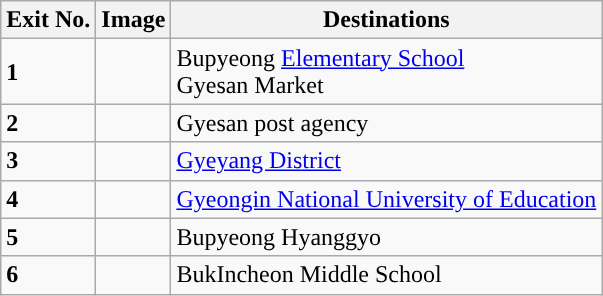<table class="wikitable">
<tr>
<th>Exit No.</th>
<th>Image</th>
<th>Destinations</th>
</tr>
<tr>
<td><strong>1</strong></td>
<td></td>
<td>Bupyeong <a href='#'>Elementary School</a><br>Gyesan Market</td>
</tr>
<tr>
<td><strong>2</strong></td>
<td></td>
<td>Gyesan post agency</td>
</tr>
<tr>
<td><strong>3</strong></td>
<td></td>
<td><a href='#'>Gyeyang District</a></td>
</tr>
<tr>
<td><strong>4</strong></td>
<td></td>
<td><a href='#'>Gyeongin National University of Education</a></td>
</tr>
<tr>
<td><strong>5</strong></td>
<td></td>
<td>Bupyeong Hyanggyo</td>
</tr>
<tr>
<td><strong>6</strong></td>
<td></td>
<td>BukIncheon Middle School</td>
</tr>
</table>
